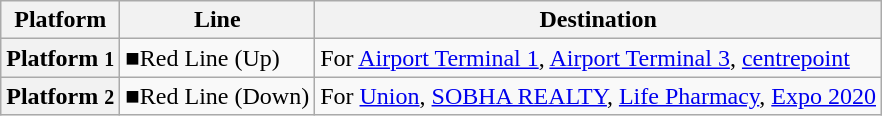<table border="1" cellspacing="0" cellpadding="3" frame="hsides" rules="rows" style="" class="wikitable">
<tr>
<th>Platform</th>
<th>Line</th>
<th>Destination</th>
</tr>
<tr>
<th>Platform <small>1</small></th>
<td><span>■</span>Red Line (Up)</td>
<td>For <a href='#'>Airport Terminal 1</a>, <a href='#'>Airport Terminal 3</a>, <a href='#'>centrepoint</a></td>
</tr>
<tr>
<th>Platform <small>2</small></th>
<td><span>■</span>Red Line (Down)</td>
<td>For <a href='#'>Union</a>, <a href='#'>SOBHA REALTY</a>, <a href='#'>Life Pharmacy</a>, <a href='#'>Expo 2020</a></td>
</tr>
</table>
